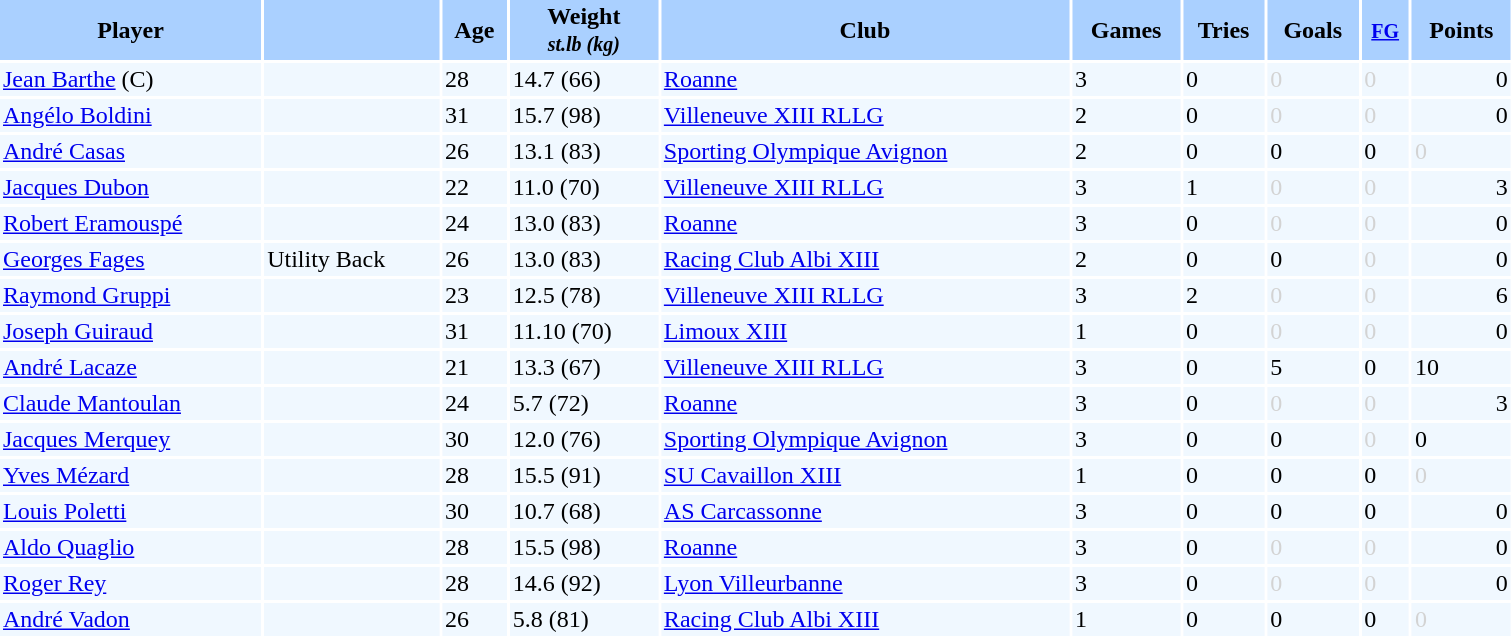<table class="sortable" border="0" cellspacing="2" cellpadding="2" style="width:80%;" style="text-align:center;">
<tr style="background:#AAD0FF">
<th>Player</th>
<th></th>
<th>Age</th>
<th>Weight<br><small><em>st.lb (kg)</em></small></th>
<th>Club</th>
<th>Games</th>
<th>Tries</th>
<th>Goals</th>
<th><small><a href='#'>FG</a></small></th>
<th>Points</th>
</tr>
<tr bgcolor="#F0F8FF">
<td align="left"><a href='#'>Jean Barthe</a> (C)</td>
<td></td>
<td>28</td>
<td>14.7 (66)</td>
<td align="left"> <a href='#'>Roanne</a></td>
<td>3</td>
<td>0</td>
<td style="color:lightgray">0</td>
<td style="color:lightgray">0</td>
<td align="right">0</td>
</tr>
<tr bgcolor="#F0F8FF">
<td align="left"><a href='#'>Angélo Boldini</a></td>
<td></td>
<td>31</td>
<td>15.7 (98)</td>
<td align="left"> <a href='#'>Villeneuve XIII RLLG</a></td>
<td>2</td>
<td>0</td>
<td style="color:lightgray">0</td>
<td style="color:lightgray">0</td>
<td align="right">0</td>
</tr>
<tr bgcolor="#F0F8FF">
<td align="left"><a href='#'>André Casas</a></td>
<td></td>
<td>26</td>
<td>13.1 (83)</td>
<td align="left"> <a href='#'>Sporting Olympique Avignon</a></td>
<td>2</td>
<td>0</td>
<td>0</td>
<td>0</td>
<td style="color:lightgray">0</td>
</tr>
<tr bgcolor="#F0F8FF">
<td align="left"><a href='#'>Jacques Dubon</a></td>
<td></td>
<td>22</td>
<td>11.0 (70)</td>
<td align="left"> <a href='#'>Villeneuve XIII RLLG</a></td>
<td>3</td>
<td>1</td>
<td style="color:lightgray">0</td>
<td style="color:lightgray">0</td>
<td align="right">3</td>
</tr>
<tr bgcolor="#F0F8FF">
<td align="left"><a href='#'>Robert Eramouspé</a></td>
<td></td>
<td>24</td>
<td>13.0 (83)</td>
<td align="left"> <a href='#'>Roanne</a></td>
<td>3</td>
<td>0</td>
<td style="color:lightgray">0</td>
<td style="color:lightgray">0</td>
<td align="right">0</td>
</tr>
<tr bgcolor="#F0F8FF">
<td align="left"><a href='#'>Georges Fages</a></td>
<td>Utility Back</td>
<td>26</td>
<td>13.0 (83)</td>
<td align="left"> <a href='#'>Racing Club Albi XIII</a></td>
<td>2</td>
<td>0</td>
<td>0</td>
<td style="color:lightgray">0</td>
<td align="right">0</td>
</tr>
<tr bgcolor="#F0F8FF">
<td align="left"><a href='#'>Raymond Gruppi</a></td>
<td></td>
<td>23</td>
<td>12.5 (78)</td>
<td align="left"> <a href='#'>Villeneuve XIII RLLG</a></td>
<td>3</td>
<td>2</td>
<td style="color:lightgray">0</td>
<td style="color:lightgray">0</td>
<td align="right">6</td>
</tr>
<tr bgcolor="#F0F8FF">
<td align="left"><a href='#'>Joseph Guiraud</a></td>
<td></td>
<td>31</td>
<td>11.10 (70)</td>
<td align="left"> <a href='#'>Limoux XIII</a></td>
<td>1</td>
<td>0</td>
<td style="color:lightgray">0</td>
<td style="color:lightgray">0</td>
<td align="right">0</td>
</tr>
<tr bgcolor="#F0F8FF">
<td align="left"><a href='#'>André Lacaze</a></td>
<td></td>
<td>21</td>
<td>13.3 (67)</td>
<td align="left"> <a href='#'>Villeneuve XIII RLLG</a></td>
<td>3</td>
<td>0</td>
<td>5</td>
<td>0</td>
<td>10</td>
</tr>
<tr bgcolor="#F0F8FF">
<td align="left"><a href='#'>Claude Mantoulan</a></td>
<td></td>
<td>24</td>
<td>5.7 (72)</td>
<td align="left"> <a href='#'>Roanne</a></td>
<td>3</td>
<td>0</td>
<td style="color:lightgray">0</td>
<td style="color:lightgray">0</td>
<td align="right">3</td>
</tr>
<tr bgcolor="#F0F8FF">
<td align="left"><a href='#'>Jacques Merquey</a></td>
<td></td>
<td>30</td>
<td>12.0 (76)</td>
<td align="left"> <a href='#'>Sporting Olympique Avignon</a></td>
<td>3</td>
<td>0</td>
<td>0</td>
<td style="color:lightgray">0</td>
<td>0</td>
</tr>
<tr bgcolor="#F0F8FF">
<td align="left"><a href='#'>Yves Mézard</a></td>
<td></td>
<td>28</td>
<td>15.5 (91)</td>
<td align="left"> <a href='#'>SU Cavaillon XIII</a></td>
<td>1</td>
<td>0</td>
<td>0</td>
<td>0</td>
<td style="color:lightgray">0</td>
</tr>
<tr bgcolor="#F0F8FF">
<td align="left"><a href='#'>Louis Poletti</a></td>
<td></td>
<td>30</td>
<td>10.7 (68)</td>
<td align="left"> <a href='#'>AS Carcassonne</a></td>
<td>3</td>
<td>0</td>
<td>0</td>
<td>0</td>
<td align="right">0</td>
</tr>
<tr bgcolor="#F0F8FF">
<td align="left"><a href='#'>Aldo Quaglio</a></td>
<td></td>
<td>28</td>
<td>15.5 (98)</td>
<td align="left"> <a href='#'>Roanne</a></td>
<td>3</td>
<td>0</td>
<td style="color:lightgray">0</td>
<td style="color:lightgray">0</td>
<td align="right">0</td>
</tr>
<tr bgcolor="#F0F8FF">
<td align="left"><a href='#'>Roger Rey</a></td>
<td></td>
<td>28</td>
<td>14.6 (92)</td>
<td align="left"> <a href='#'>Lyon Villeurbanne</a></td>
<td>3</td>
<td>0</td>
<td style="color:lightgray">0</td>
<td style="color:lightgray">0</td>
<td align="right">0</td>
</tr>
<tr bgcolor="#F0F8FF">
<td align="left"><a href='#'>André Vadon</a></td>
<td></td>
<td>26</td>
<td>5.8 (81)</td>
<td align="left"> <a href='#'>Racing Club Albi XIII</a></td>
<td>1</td>
<td>0</td>
<td>0</td>
<td>0</td>
<td style="color:lightgray">0</td>
</tr>
</table>
